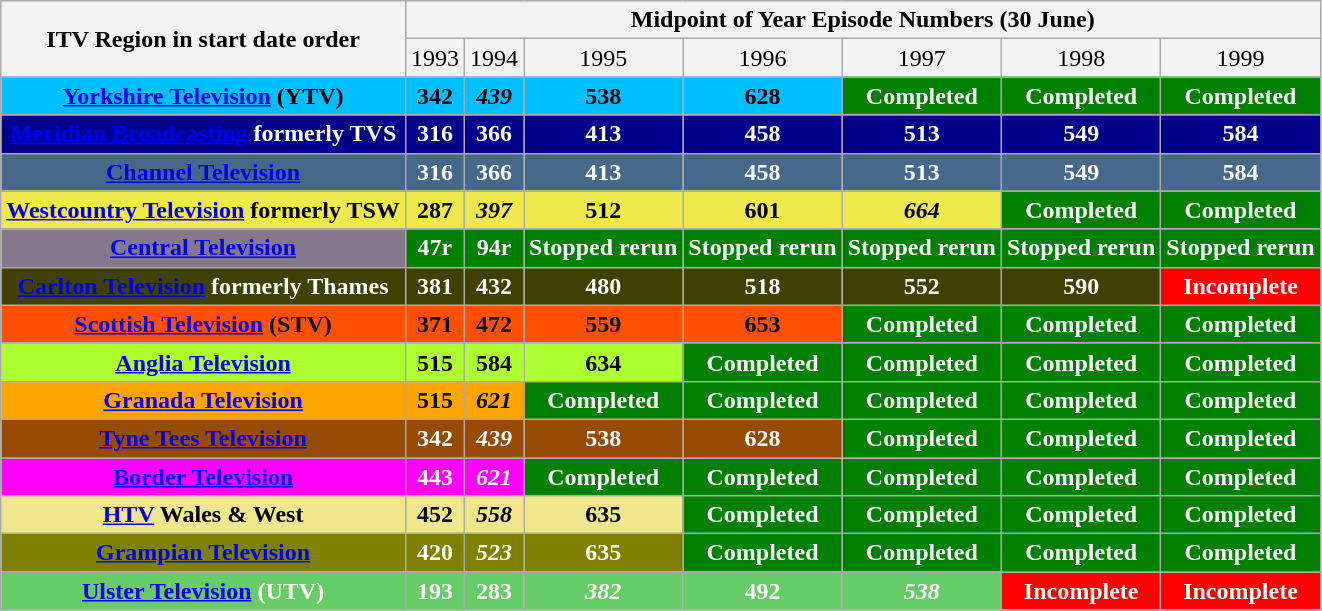<table class="wikitable">
<tr>
<td rowspan="2" bgcolor="#f2f2f2" style="text-align:center;"><strong>ITV Region in start date order</strong></td>
<td colspan="7" bgcolor="#f2f2f2" style="text-align:center;"><strong>Midpoint of Year Episode Numbers (30 June)</strong></td>
</tr>
<tr>
<td bgcolor="#f2f2f2" style="text-align:center;">1993</td>
<td bgcolor="#f2f2f2" style="text-align:center;">1994</td>
<td bgcolor="#f2f2f2" style="text-align:center;">1995</td>
<td bgcolor="#f2f2f2" style="text-align:center;">1996</td>
<td bgcolor="#f2f2f2" style="text-align:center;">1997</td>
<td bgcolor="#f2f2f2" style="text-align:center;">1998</td>
<td bgcolor="#f2f2f2" style="text-align:center;">1999</td>
</tr>
<tr>
<th style="background-color: #00BFFF"><a href='#'>Yorkshire Television</a> (YTV)</th>
<th style="background-color: #00BFFF">342</th>
<th style="background-color: #00BFFF"><em>439</em></th>
<th style="background-color: #00BFFF">538</th>
<th style="background-color: #00BFFF">628</th>
<th style="color:#FFFFFF; background-color: #008000">Completed</th>
<th style="color:#FFFFFF; background-color: #008000">Completed</th>
<th style="color:#FFFFFF; background-color: #008000">Completed</th>
</tr>
<tr>
<th style="background-color: #00008B; color:#FFFFFF"><a href='#'>Meridian Broadcasting</a> formerly TVS</th>
<th style="background-color: #00008B; color:#FFFFFF">316</th>
<th style="background-color: #00008B; color:#FFFFFF">366</th>
<th style="background-color: #00008B; color:#FFFFFF">413</th>
<th style="background-color: #00008B; color:#FFFFFF">458</th>
<th style="background-color: #00008B; color:#FFFFFF">513</th>
<th style="background-color: #00008B; color:#FFFFFF">549</th>
<th style="background-color: #00008B; color:#FFFFFF">584</th>
</tr>
<tr>
<th style="background-color: #47688B; color:#FFFFFF"><a href='#'>Channel Television</a></th>
<th style="background-color: #47688B; color:#FFFFFF">316</th>
<th style="background-color: #47688B; color:#FFFFFF">366</th>
<th style="background-color: #47688B; color:#FFFFFF">413</th>
<th style="background-color: #47688B; color:#FFFFFF">458</th>
<th style="background-color: #47688B; color:#FFFFFF">513</th>
<th style="background-color: #47688B; color:#FFFFFF">549</th>
<th style="background-color: #47688B; color:#FFFFFF">584</th>
</tr>
<tr>
<th style="background-color: #F0E94C"><a href='#'>Westcountry Television</a> formerly TSW</th>
<th style="background-color: #F0E94C">287</th>
<th style="background-color: #F0E94C"><em>397</em></th>
<th style="background-color: #F0E94C">512</th>
<th style="background-color: #F0E94C">601</th>
<th style="background-color: #F0E94C"><em>664</em></th>
<th style="color:#FFFFFF; background-color: #008000">Completed</th>
<th style="color:#FFFFFF; background-color: #008000">Completed</th>
</tr>
<tr>
<th style="background-color: #84788B"><a href='#'>Central Television</a></th>
<th style="color:#FFFFFF; background-color: #008000">47r</th>
<th style="color:#FFFFFF; background-color: #008000">94r</th>
<th style="color:#FFFFFF; background-color: #008000">Stopped rerun</th>
<th style="color:#FFFFFF; background-color: #008000">Stopped rerun</th>
<th style="color:#FFFFFF; background-color: #008000">Stopped rerun</th>
<th style="color:#FFFFFF; background-color: #008000">Stopped rerun</th>
<th style="color:#FFFFFF; background-color: #008000">Stopped rerun</th>
</tr>
<tr>
<th style="color:#FFFFFF; background-color: #404000;"><a href='#'>Carlton Television</a> formerly Thames</th>
<th style="color:#FFFFFF; background-color: #404000;">381</th>
<th style="color:#FFFFFF; background-color: #404000;">432</th>
<th style="color:#FFFFFF; background-color: #404000;">480</th>
<th style="color:#FFFFFF; background-color: #404000;">518</th>
<th style="color:#FFFFFF; background-color: #404000;">552</th>
<th style="color:#FFFFFF; background-color: #404000;">590</th>
<th style="color:#FFFFFF; background-color: #ff0000;">Incomplete</th>
</tr>
<tr>
<th style="background-color: #ff4f00"><a href='#'>Scottish Television</a> (STV)</th>
<th style="background-color: #ff4f00">371</th>
<th style="background-color: #ff4f00">472</th>
<th style="background-color: #ff4f00">559</th>
<th style="background-color: #ff4f00">653</th>
<th style="color:#FFFFFF; background-color: #008000">Completed</th>
<th style="color:#FFFFFF; background-color: #008000">Completed</th>
<th style="color:#FFFFFF; background-color: #008000">Completed</th>
</tr>
<tr ->
<th style="background-color: #ADFF2F"><a href='#'>Anglia Television</a></th>
<th style="background-color: #ADFF2F">515</th>
<th style="background-color: #ADFF2F">584</th>
<th style="background-color: #ADFF2F">634</th>
<th style="color:#FFFFFF; background-color: #008000">Completed</th>
<th style="color:#FFFFFF; background-color: #008000">Completed</th>
<th style="color:#FFFFFF; background-color: #008000">Completed</th>
<th style="color:#FFFFFF; background-color: #008000">Completed</th>
</tr>
<tr>
<th style="background-color: #FFA500"><a href='#'>Granada Television</a></th>
<th style="background-color: #FFA500">515</th>
<th style="background-color: #FFA500"><em>621</em></th>
<th style="color:#FFFFFF; background-color: #008000">Completed</th>
<th style="color:#FFFFFF; background-color: #008000">Completed</th>
<th style="color:#FFFFFF; background-color: #008000">Completed</th>
<th style="color:#FFFFFF; background-color: #008000">Completed</th>
<th style="color:#FFFFFF; background-color: #008000">Completed</th>
</tr>
<tr>
<th style="color:#FFFFFF; background-color: #964B00"><a href='#'>Tyne Tees Television</a></th>
<th style="color:#FFFFFF; background-color: #964B00">342</th>
<th style="color:#FFFFFF; background-color: #964B00"><em>439</em></th>
<th style="color:#FFFFFF; background-color: #964B00">538</th>
<th style="color:#FFFFFF; background-color: #964B00">628</th>
<th style="color:#FFFFFF; background-color: #008000">Completed</th>
<th style="color:#FFFFFF; background-color: #008000">Completed</th>
<th style="color:#FFFFFF; background-color: #008000">Completed</th>
</tr>
<tr>
<th style="color:#FFFFFF; background-color: #ff00ff"><a href='#'>Border Television</a></th>
<th style="color:#FFFFFF; background-color: #ff00ff">443</th>
<th style="color:#FFFFFF; background-color: #ff00ff"><em>621</em></th>
<th style="color:#FFFFFF; background-color: #008000">Completed</th>
<th style="color:#FFFFFF; background-color: #008000">Completed</th>
<th style="color:#FFFFFF; background-color: #008000">Completed</th>
<th style="color:#FFFFFF; background-color: #008000">Completed</th>
<th style="color:#FFFFFF; background-color: #008000">Completed</th>
</tr>
<tr>
<th style="background-color: #F0E68C"><a href='#'>HTV</a> Wales & West</th>
<th style="background-color: #F0E68C">452</th>
<th style="background-color: #F0E68C"><em>558</em></th>
<th style="background-color: #F0E68C">635</th>
<th style="color:#FFFFFF; background-color: #008000">Completed</th>
<th style="color:#FFFFFF; background-color: #008000">Completed</th>
<th style="color:#FFFFFF; background-color: #008000">Completed</th>
<th style="color:#FFFFFF; background-color: #008000">Completed</th>
</tr>
<tr>
<th style="color:#FFFFFF; background-color: #808000"><a href='#'>Grampian Television</a></th>
<th style="color:#FFFFFF; background-color: #808000">420</th>
<th style="color:#FFFFFF; background-color: #808000"><em>523</em></th>
<th style="color:#FFFFFF; background-color: #808000">635</th>
<th style="color:#FFFFFF; background-color: #008000">Completed</th>
<th style="color:#FFFFFF; background-color: #008000">Completed</th>
<th style="color:#FFFFFF; background-color: #008000">Completed</th>
<th style="color:#FFFFFF; background-color: #008000">Completed</th>
</tr>
<tr>
<th style="color:#FFFFFF; background-color: #66CC66;"><a href='#'>Ulster Television</a> (UTV)</th>
<th style="color:#FFFFFF; background-color: #66CC66;">193</th>
<th style="color:#FFFFFF; background-color: #66CC66;">283</th>
<th style="color:#FFFFFF; background-color: #66CC66;"><em>382</em></th>
<th style="color:#FFFFFF; background-color: #66CC66;">492</th>
<th style="color:#FFFFFF; background-color: #66CC66;"><em>538</em></th>
<th style="color:#FFFFFF; background-color: #ff0000;">Incomplete</th>
<th style="color:#FFFFFF; background-color: #ff0000;">Incomplete</th>
</tr>
</table>
